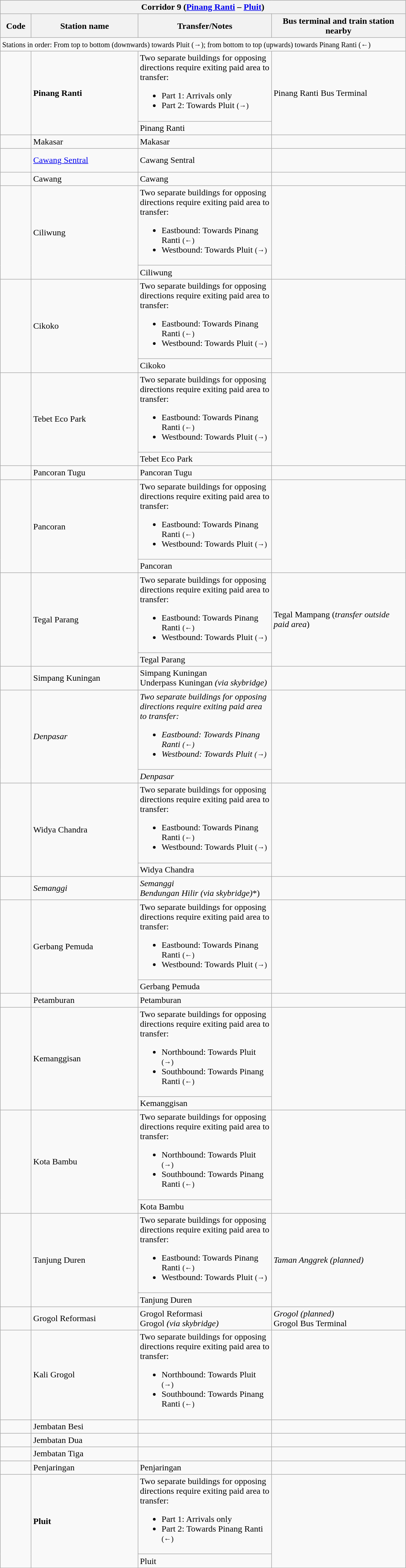<table class="wikitable" style="font-size:100%">
<tr>
<th colspan="4" align="left"> Corridor 9 (<a href='#'>Pinang Ranti</a> – <a href='#'>Pluit</a>)</th>
</tr>
<tr>
<th width="50">Code</th>
<th width="190">Station name</th>
<th width="240">Transfer/Notes</th>
<th width="240">Bus terminal and train station nearby</th>
</tr>
<tr>
<td colspan="4"><small>Stations in order: From top to bottom (downwards) towards Pluit (→); from bottom to top (upwards) towards Pinang Ranti (←)</small></td>
</tr>
<tr>
<td rowspan="2" align="center"><strong></strong></td>
<td rowspan="2"><strong>Pinang Ranti</strong></td>
<td>Two separate buildings for opposing directions require exiting paid area to transfer:<br><ul><li>Part 1: Arrivals only</li><li>Part 2: Towards Pluit <small>(→)</small></li></ul></td>
<td rowspan="2"> Pinang Ranti Bus Terminal</td>
</tr>
<tr>
<td>  Pinang Ranti</td>
</tr>
<tr>
<td align="center"><strong></strong></td>
<td>Makasar</td>
<td>  Makasar</td>
<td> </td>
</tr>
<tr>
<td align="center"><strong></strong><br><strong></strong><br><strong></strong></td>
<td><a href='#'>Cawang Sentral</a></td>
<td>      Cawang Sentral</td>
<td></td>
</tr>
<tr>
<td align="center"><strong></strong><br><strong></strong></td>
<td>Cawang</td>
<td>     Cawang</td>
<td>  </td>
</tr>
<tr>
<td rowspan="2" align="center"><strong></strong></td>
<td rowspan="2">Ciliwung</td>
<td>Two separate buildings for opposing directions require exiting paid area to transfer:<br><ul><li>Eastbound: Towards Pinang Ranti <small>(←)</small></li><li>Westbound: Towards Pluit <small>(→)</small></li></ul></td>
<td rowspan="2">  </td>
</tr>
<tr>
<td>  Ciliwung</td>
</tr>
<tr>
<td rowspan="2" align="center"><strong></strong></td>
<td rowspan="2">Cikoko</td>
<td>Two separate buildings for opposing directions require exiting paid area to transfer:<br><ul><li>Eastbound: Towards Pinang Ranti <small>(←)</small></li><li>Westbound: Towards Pluit <small>(→)</small></li></ul></td>
<td rowspan="2"> <br>  </td>
</tr>
<tr>
<td>  Cikoko</td>
</tr>
<tr>
<td rowspan="2" align="center"><strong></strong></td>
<td rowspan="2">Tebet Eco Park</td>
<td>Two separate buildings for opposing directions require exiting paid area to transfer:<br><ul><li>Eastbound: Towards Pinang Ranti <small>(←)</small></li><li>Westbound: Towards Pluit <small>(→)</small></li></ul></td>
<td rowspan="2"></td>
</tr>
<tr>
<td>  Tebet Eco Park</td>
</tr>
<tr>
<td align="center"><strong></strong></td>
<td>Pancoran Tugu</td>
<td>  Pancoran Tugu</td>
<td></td>
</tr>
<tr>
<td rowspan="2" align="center"><strong></strong></td>
<td rowspan="2">Pancoran</td>
<td>Two separate buildings for opposing directions require exiting paid area to transfer:<br><ul><li>Eastbound: Towards Pinang Ranti <small>(←)</small></li><li>Westbound: Towards Pluit <small>(→)</small></li></ul></td>
<td rowspan="2">  </td>
</tr>
<tr>
<td>   Pancoran</td>
</tr>
<tr>
<td rowspan="2" align="center"><strong></strong></td>
<td rowspan="2">Tegal Parang</td>
<td>Two separate buildings for opposing directions require exiting paid area to transfer:<br><ul><li>Eastbound: Towards Pinang Ranti <small>(←)</small></li><li>Westbound: Towards Pluit <small>(→)</small></li></ul></td>
<td rowspan="2">    Tegal Mampang (<em>transfer outside paid area</em>)</td>
</tr>
<tr>
<td>  Tegal Parang</td>
</tr>
<tr>
<td align="center"><strong></strong></td>
<td>Simpang Kuningan</td>
<td>   Simpang Kuningan<br>   Underpass Kuningan <em>(via skybridge)</em></td>
<td></td>
</tr>
<tr>
<td rowspan="2" align="center"><strong></strong></td>
<td rowspan="2"><em>Denpasar</em></td>
<td><em>Two separate buildings for opposing directions require exiting paid area to transfer:</em><br><ul><li><em>Eastbound: Towards Pinang Ranti <small>(←)</small></em></li><li><em>Westbound: Towards Pluit <small>(→)</small></em></li></ul></td>
<td rowspan="2"></td>
</tr>
<tr>
<td><em>   Denpasar</em></td>
</tr>
<tr>
<td rowspan="2" align="center"><strong></strong></td>
<td rowspan="2">Widya Chandra</td>
<td>Two separate buildings for opposing directions require exiting paid area to transfer:<br><ul><li>Eastbound: Towards Pinang Ranti <small>(←)</small></li><li>Westbound: Towards Pluit <small>(→)</small></li></ul></td>
<td rowspan="2"></td>
</tr>
<tr>
<td>   Widya Chandra</td>
</tr>
<tr>
<td align="center"><strong></strong></td>
<td><em>Semanggi</em></td>
<td>   <em>Semanggi</em><br> <em>Bendungan Hilir</em> <em>(via skybridge)</em>*)</td>
<td></td>
</tr>
<tr>
<td rowspan="2" align="center"><strong></strong></td>
<td rowspan="2">Gerbang Pemuda</td>
<td>Two separate buildings for opposing directions require exiting paid area to transfer:<br><ul><li>Eastbound: Towards Pinang Ranti <small>(←)</small></li><li>Westbound: Towards Pluit <small>(→)</small></li></ul></td>
<td rowspan="2"></td>
</tr>
<tr>
<td>   Gerbang Pemuda</td>
</tr>
<tr>
<td align="center"><strong></strong></td>
<td>Petamburan</td>
<td>   Petamburan</td>
<td></td>
</tr>
<tr>
<td rowspan="2" align="center"><strong></strong></td>
<td rowspan="2">Kemanggisan</td>
<td>Two separate buildings for opposing directions require exiting paid area to transfer:<br><ul><li>Northbound: Towards Pluit <small>(→)</small></li><li>Southbound: Towards Pinang Ranti <small>(←)</small></li></ul></td>
<td rowspan="2"></td>
</tr>
<tr>
<td>   Kemanggisan</td>
</tr>
<tr>
<td rowspan="2" align="center"><strong></strong></td>
<td rowspan="2">Kota Bambu</td>
<td>Two separate buildings for opposing directions require exiting paid area to transfer:<br><ul><li>Northbound: Towards Pluit <small>(→)</small></li><li>Southbound: Towards Pinang Ranti <small>(←)</small></li></ul></td>
<td rowspan="2"></td>
</tr>
<tr>
<td>   Kota Bambu</td>
</tr>
<tr>
<td rowspan="2" align="center"><strong></strong><br><strong></strong></td>
<td rowspan="2">Tanjung Duren</td>
<td>Two separate buildings for opposing directions require exiting paid area to transfer:<br><ul><li>Eastbound: Towards Pinang Ranti <small>(←)</small></li><li>Westbound: Towards Pluit <small>(→)</small></li></ul></td>
<td rowspan="2"> <em>Taman Anggrek (planned)</em></td>
</tr>
<tr>
<td>   Tanjung Duren</td>
</tr>
<tr>
<td align="center"><strong></strong><br><strong></strong></td>
<td>Grogol Reformasi</td>
<td>   Grogol Reformasi<br>  Grogol <em>(via skybridge)</em></td>
<td> <em>Grogol (planned)</em><br> Grogol Bus Terminal</td>
</tr>
<tr>
<td align="center"><strong></strong></td>
<td>Kali Grogol</td>
<td>Two separate buildings for opposing directions require exiting paid area to transfer:<br><ul><li>Northbound: Towards Pluit <small>(→)</small></li><li>Southbound: Towards Pinang Ranti <small>(←)</small></li></ul></td>
<td> </td>
</tr>
<tr>
<td align="center"><strong></strong></td>
<td>Jembatan Besi</td>
<td></td>
<td></td>
</tr>
<tr>
<td align="center"><strong></strong></td>
<td>Jembatan Dua</td>
<td></td>
<td></td>
</tr>
<tr>
<td align="center"><strong></strong></td>
<td>Jembatan Tiga</td>
<td></td>
<td></td>
</tr>
<tr>
<td align="center"><strong></strong><br><strong></strong></td>
<td>Penjaringan</td>
<td> Penjaringan</td>
<td></td>
</tr>
<tr>
<td rowspan="2" align="center"><strong></strong><br><strong></strong></td>
<td rowspan="2"><strong>Pluit</strong></td>
<td>Two separate buildings for opposing directions require exiting paid area to transfer:<br><ul><li>Part 1: Arrivals only</li><li>Part 2: Towards Pinang Ranti <small>(←)</small></li></ul></td>
<td rowspan="2"></td>
</tr>
<tr>
<td> Pluit</td>
</tr>
</table>
